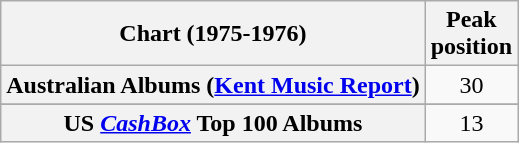<table class="wikitable sortable plainrowheaders">
<tr>
<th scope="col">Chart (1975-1976)</th>
<th scope="col">Peak<br>position</th>
</tr>
<tr>
<th scope="row">Australian Albums (<a href='#'>Kent Music Report</a>)</th>
<td align="center">30</td>
</tr>
<tr>
</tr>
<tr>
</tr>
<tr>
</tr>
<tr>
</tr>
<tr>
<th scope="row">US <em><a href='#'>CashBox</a></em> Top 100 Albums</th>
<td align="center">13</td>
</tr>
</table>
